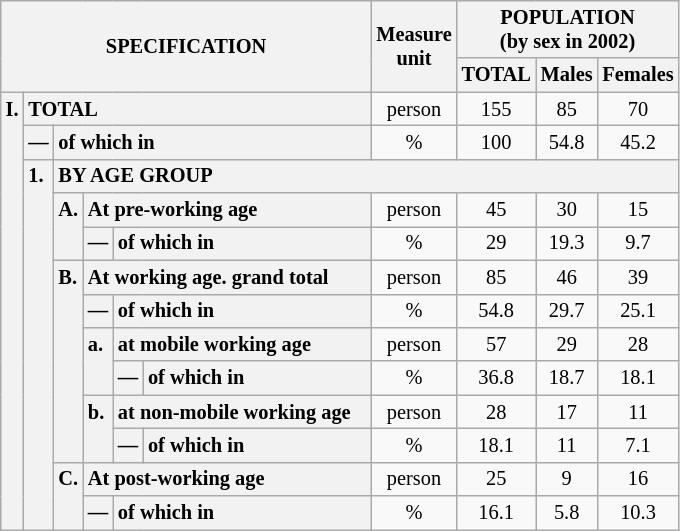<table class="wikitable" style="font-size:85%; text-align:center">
<tr>
<th rowspan="2" colspan="6">SPECIFICATION</th>
<th rowspan="2">Measure<br> unit</th>
<th colspan="3" rowspan="1">POPULATION<br> (by sex in 2002)</th>
</tr>
<tr>
<th>TOTAL</th>
<th>Males</th>
<th>Females</th>
</tr>
<tr>
<th style="text-align:left" valign="top" rowspan="13">I.</th>
<th style="text-align:left" colspan="5">TOTAL</th>
<td>person</td>
<td>155</td>
<td>85</td>
<td>70</td>
</tr>
<tr>
<th style="text-align:left" valign="top">—</th>
<th style="text-align:left" colspan="4">of which in</th>
<td>%</td>
<td>100</td>
<td>54.8</td>
<td>45.2</td>
</tr>
<tr>
<th style="text-align:left" valign="top" rowspan="11">1.</th>
<th style="text-align:left" colspan="19">BY AGE GROUP</th>
</tr>
<tr>
<th style="text-align:left" valign="top" rowspan="2">A.</th>
<th style="text-align:left" colspan="3">At pre-working age</th>
<td>person</td>
<td>45</td>
<td>30</td>
<td>15</td>
</tr>
<tr>
<th style="text-align:left" valign="top">—</th>
<th style="text-align:left" valign="top" colspan="2">of which in</th>
<td>%</td>
<td>29</td>
<td>19.3</td>
<td>9.7</td>
</tr>
<tr>
<th style="text-align:left" valign="top" rowspan="6">B.</th>
<th style="text-align:left" colspan="3">At working age. grand total</th>
<td>person</td>
<td>85</td>
<td>46</td>
<td>39</td>
</tr>
<tr>
<th style="text-align:left" valign="top">—</th>
<th style="text-align:left" valign="top" colspan="2">of which in</th>
<td>%</td>
<td>54.8</td>
<td>29.7</td>
<td>25.1</td>
</tr>
<tr>
<th style="text-align:left" valign="top" rowspan="2">a.</th>
<th style="text-align:left" colspan="2">at mobile working age</th>
<td>person</td>
<td>57</td>
<td>29</td>
<td>28</td>
</tr>
<tr>
<th style="text-align:left" valign="top">—</th>
<th style="text-align:left" valign="top" colspan="1">of which in                        </th>
<td>%</td>
<td>36.8</td>
<td>18.7</td>
<td>18.1</td>
</tr>
<tr>
<th style="text-align:left" valign="top" rowspan="2">b.</th>
<th style="text-align:left" colspan="2">at non-mobile working age</th>
<td>person</td>
<td>28</td>
<td>17</td>
<td>11</td>
</tr>
<tr>
<th style="text-align:left" valign="top">—</th>
<th style="text-align:left" valign="top" colspan="1">of which in                        </th>
<td>%</td>
<td>18.1</td>
<td>11</td>
<td>7.1</td>
</tr>
<tr>
<th style="text-align:left" valign="top" rowspan="2">C.</th>
<th style="text-align:left" colspan="3">At post-working age</th>
<td>person</td>
<td>25</td>
<td>9</td>
<td>16</td>
</tr>
<tr>
<th style="text-align:left" valign="top">—</th>
<th style="text-align:left" valign="top" colspan="2">of which in</th>
<td>%</td>
<td>16.1</td>
<td>5.8</td>
<td>10.3</td>
</tr>
</table>
